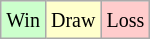<table class="wikitable">
<tr>
<td style="background-color: #CCFFCC;"><small>Win</small></td>
<td style="background-color: #FFFFCC;"><small>Draw</small></td>
<td style="background-color: #FFCCCC;"><small>Loss</small></td>
</tr>
</table>
